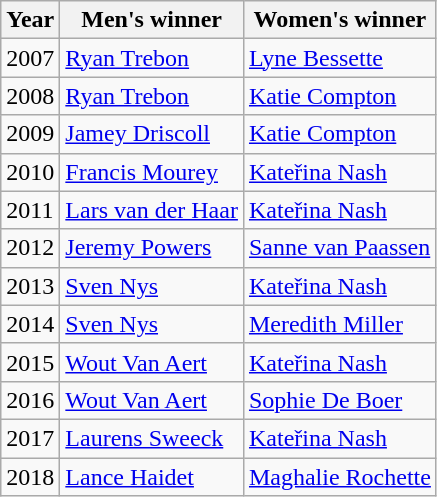<table class="wikitable">
<tr>
<th>Year</th>
<th>Men's winner</th>
<th>Women's winner</th>
</tr>
<tr>
<td>2007</td>
<td> <a href='#'>Ryan Trebon</a></td>
<td> <a href='#'>Lyne Bessette</a></td>
</tr>
<tr>
<td>2008</td>
<td> <a href='#'>Ryan Trebon</a></td>
<td> <a href='#'>Katie Compton</a></td>
</tr>
<tr>
<td>2009</td>
<td> <a href='#'>Jamey Driscoll</a></td>
<td> <a href='#'>Katie Compton</a></td>
</tr>
<tr>
<td>2010</td>
<td> <a href='#'>Francis Mourey</a></td>
<td> <a href='#'>Kateřina Nash</a></td>
</tr>
<tr>
<td>2011</td>
<td> <a href='#'>Lars van der Haar</a></td>
<td> <a href='#'>Kateřina Nash</a></td>
</tr>
<tr>
<td>2012</td>
<td> <a href='#'>Jeremy Powers</a></td>
<td> <a href='#'>Sanne van Paassen</a></td>
</tr>
<tr>
<td>2013</td>
<td> <a href='#'>Sven Nys</a></td>
<td> <a href='#'>Kateřina Nash</a></td>
</tr>
<tr>
<td>2014</td>
<td> <a href='#'>Sven Nys</a></td>
<td> <a href='#'>Meredith Miller</a></td>
</tr>
<tr>
<td>2015</td>
<td> <a href='#'>Wout Van Aert</a></td>
<td> <a href='#'>Kateřina Nash</a></td>
</tr>
<tr>
<td>2016</td>
<td> <a href='#'>Wout Van Aert</a></td>
<td> <a href='#'>Sophie De Boer</a></td>
</tr>
<tr>
<td>2017</td>
<td> <a href='#'>Laurens Sweeck</a></td>
<td> <a href='#'>Kateřina Nash</a></td>
</tr>
<tr>
<td>2018</td>
<td> <a href='#'>Lance Haidet</a></td>
<td> <a href='#'>Maghalie Rochette</a></td>
</tr>
</table>
